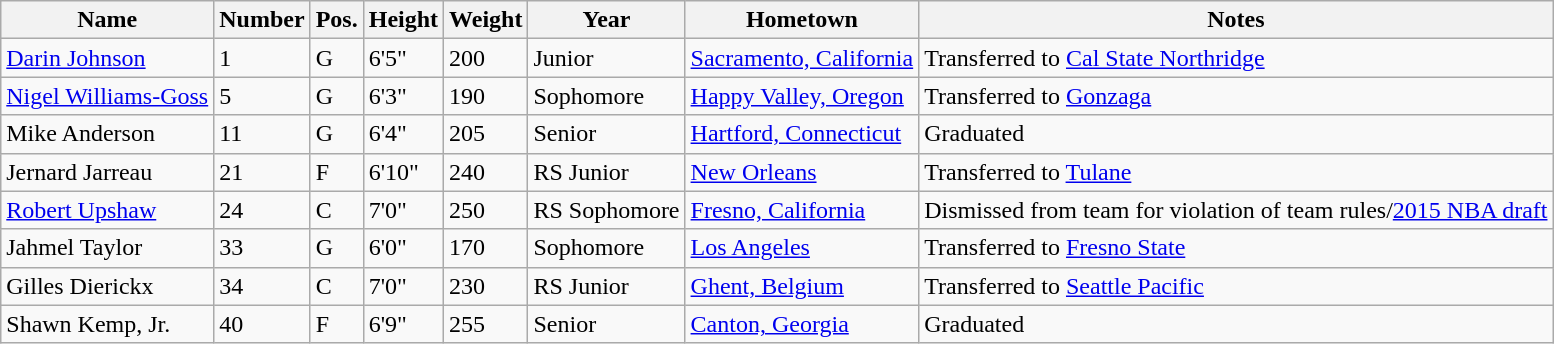<table class="wikitable sortable" border="1">
<tr>
<th>Name</th>
<th>Number</th>
<th>Pos.</th>
<th>Height</th>
<th>Weight</th>
<th>Year</th>
<th>Hometown</th>
<th class="unsortable">Notes</th>
</tr>
<tr>
<td sortname><a href='#'>Darin Johnson</a></td>
<td>1</td>
<td>G</td>
<td>6'5"</td>
<td>200</td>
<td>Junior</td>
<td><a href='#'>Sacramento, California</a></td>
<td>Transferred to <a href='#'>Cal State Northridge</a></td>
</tr>
<tr>
<td sortname><a href='#'>Nigel Williams-Goss</a></td>
<td>5</td>
<td>G</td>
<td>6'3"</td>
<td>190</td>
<td>Sophomore</td>
<td><a href='#'>Happy Valley, Oregon</a></td>
<td>Transferred to <a href='#'>Gonzaga</a></td>
</tr>
<tr>
<td sortname>Mike Anderson</td>
<td>11</td>
<td>G</td>
<td>6'4"</td>
<td>205</td>
<td>Senior</td>
<td><a href='#'>Hartford, Connecticut</a></td>
<td>Graduated</td>
</tr>
<tr>
<td sortname>Jernard Jarreau</td>
<td>21</td>
<td>F</td>
<td>6'10"</td>
<td>240</td>
<td>RS Junior</td>
<td><a href='#'>New Orleans</a></td>
<td>Transferred to <a href='#'>Tulane</a></td>
</tr>
<tr>
<td sortname><a href='#'>Robert Upshaw</a></td>
<td>24</td>
<td>C</td>
<td>7'0"</td>
<td>250</td>
<td>RS Sophomore</td>
<td><a href='#'>Fresno, California</a></td>
<td>Dismissed from team for violation of team rules/<a href='#'>2015 NBA draft</a></td>
</tr>
<tr>
<td sortname>Jahmel Taylor</td>
<td>33</td>
<td>G</td>
<td>6'0"</td>
<td>170</td>
<td>Sophomore</td>
<td><a href='#'>Los Angeles</a></td>
<td>Transferred to <a href='#'>Fresno State</a></td>
</tr>
<tr>
<td sortname>Gilles Dierickx</td>
<td>34</td>
<td>C</td>
<td>7'0"</td>
<td>230</td>
<td>RS Junior</td>
<td><a href='#'>Ghent, Belgium</a></td>
<td>Transferred to <a href='#'>Seattle Pacific</a></td>
</tr>
<tr>
<td sortname>Shawn Kemp, Jr.</td>
<td>40</td>
<td>F</td>
<td>6'9"</td>
<td>255</td>
<td>Senior</td>
<td><a href='#'>Canton, Georgia</a></td>
<td>Graduated</td>
</tr>
</table>
